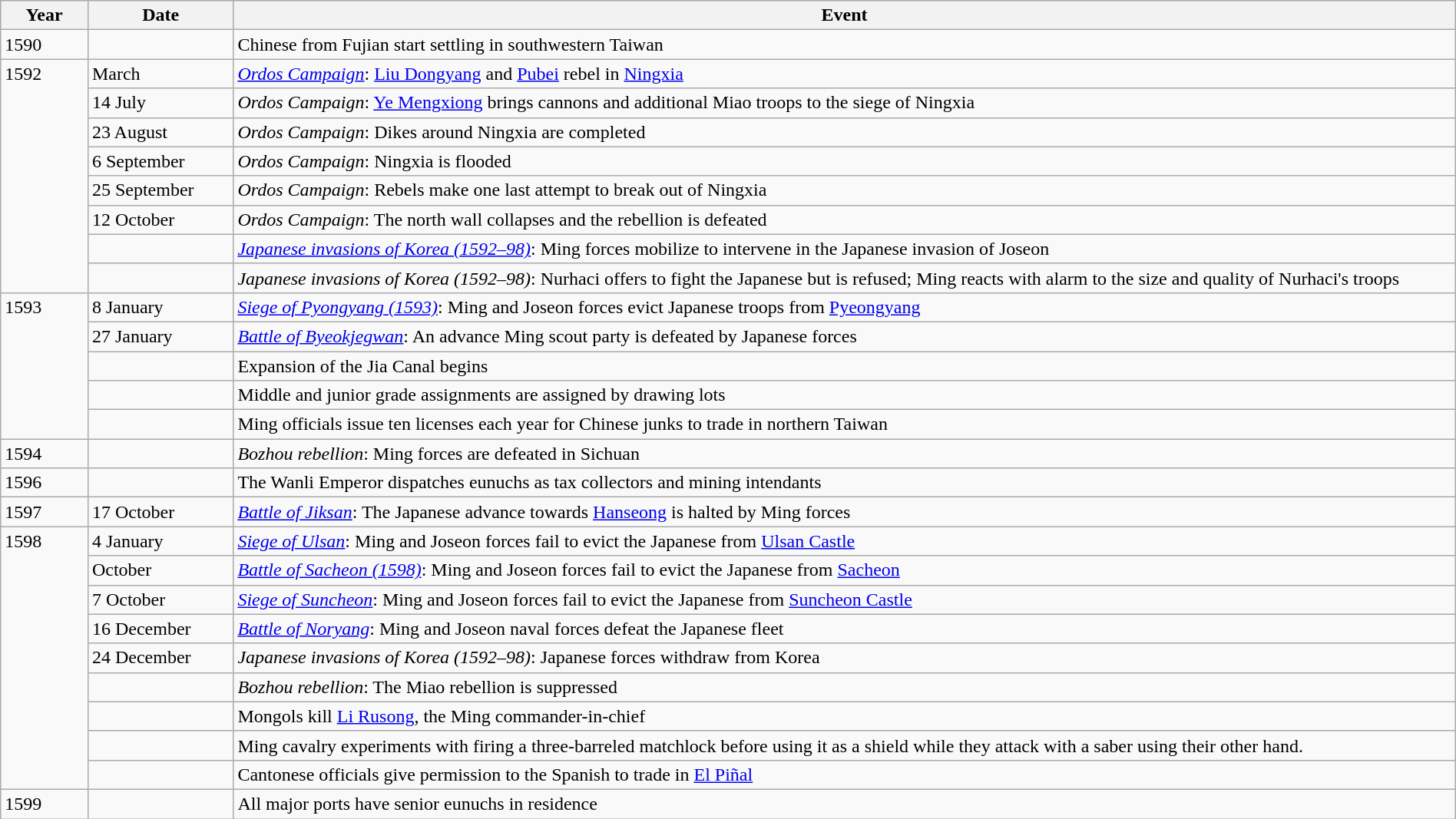<table class="wikitable" width="100%">
<tr>
<th style="width:6%">Year</th>
<th style="width:10%">Date</th>
<th>Event</th>
</tr>
<tr>
<td>1590</td>
<td></td>
<td>Chinese from Fujian start settling in southwestern Taiwan</td>
</tr>
<tr>
<td rowspan="8" valign="top">1592</td>
<td>March</td>
<td><em><a href='#'>Ordos Campaign</a></em>: <a href='#'>Liu Dongyang</a> and <a href='#'>Pubei</a> rebel in <a href='#'>Ningxia</a></td>
</tr>
<tr>
<td>14 July</td>
<td><em>Ordos Campaign</em>: <a href='#'>Ye Mengxiong</a> brings cannons and additional Miao troops to the siege of Ningxia</td>
</tr>
<tr>
<td>23 August</td>
<td><em>Ordos Campaign</em>: Dikes around Ningxia are completed</td>
</tr>
<tr>
<td>6 September</td>
<td><em>Ordos Campaign</em>: Ningxia is flooded</td>
</tr>
<tr>
<td>25 September</td>
<td><em>Ordos Campaign</em>: Rebels make one last attempt to break out of Ningxia</td>
</tr>
<tr>
<td>12 October</td>
<td><em>Ordos Campaign</em>: The north wall collapses and the rebellion is defeated</td>
</tr>
<tr>
<td></td>
<td><em><a href='#'>Japanese invasions of Korea (1592–98)</a></em>: Ming forces mobilize to intervene in the Japanese invasion of Joseon</td>
</tr>
<tr>
<td></td>
<td><em>Japanese invasions of Korea (1592–98)</em>: Nurhaci offers to fight the Japanese but is refused; Ming reacts with alarm to the size and quality of Nurhaci's troops</td>
</tr>
<tr>
<td rowspan="5" valign="top">1593</td>
<td>8 January</td>
<td><em><a href='#'>Siege of Pyongyang (1593)</a></em>: Ming and Joseon forces evict Japanese troops from <a href='#'>Pyeongyang</a></td>
</tr>
<tr>
<td>27 January</td>
<td><em><a href='#'>Battle of Byeokjegwan</a></em>: An advance Ming scout party is defeated by Japanese forces</td>
</tr>
<tr>
<td></td>
<td>Expansion of the Jia Canal begins</td>
</tr>
<tr>
<td></td>
<td>Middle and junior grade assignments are assigned by drawing lots</td>
</tr>
<tr>
<td></td>
<td>Ming officials issue ten licenses each year for Chinese junks to trade in northern Taiwan</td>
</tr>
<tr>
<td>1594</td>
<td></td>
<td><em>Bozhou rebellion</em>: Ming forces are defeated in Sichuan</td>
</tr>
<tr>
<td>1596</td>
<td></td>
<td>The Wanli Emperor dispatches eunuchs as tax collectors and mining intendants</td>
</tr>
<tr>
<td>1597</td>
<td>17 October</td>
<td><em><a href='#'>Battle of Jiksan</a></em>: The Japanese advance towards <a href='#'>Hanseong</a> is halted by Ming forces</td>
</tr>
<tr>
<td rowspan="9" valign="top">1598</td>
<td>4 January</td>
<td><em><a href='#'>Siege of Ulsan</a></em>: Ming and Joseon forces fail to evict the Japanese from <a href='#'>Ulsan Castle</a></td>
</tr>
<tr>
<td>October</td>
<td><em><a href='#'>Battle of Sacheon (1598)</a></em>: Ming and Joseon forces fail to evict the Japanese from <a href='#'>Sacheon</a></td>
</tr>
<tr>
<td>7 October</td>
<td><em><a href='#'>Siege of Suncheon</a></em>: Ming and Joseon forces fail to evict the Japanese from <a href='#'>Suncheon Castle</a></td>
</tr>
<tr>
<td>16 December</td>
<td><em><a href='#'>Battle of Noryang</a></em>: Ming and Joseon naval forces defeat the Japanese fleet</td>
</tr>
<tr>
<td>24 December</td>
<td><em>Japanese invasions of Korea (1592–98)</em>: Japanese forces withdraw from Korea</td>
</tr>
<tr>
<td></td>
<td><em>Bozhou rebellion</em>: The Miao rebellion is suppressed</td>
</tr>
<tr>
<td></td>
<td>Mongols kill <a href='#'>Li Rusong</a>, the Ming commander-in-chief</td>
</tr>
<tr>
<td></td>
<td>Ming cavalry experiments with firing a three-barreled matchlock before using it as a shield while they attack with a saber using their other hand.</td>
</tr>
<tr>
<td></td>
<td>Cantonese officials give permission to the Spanish to trade in <a href='#'>El Piñal</a></td>
</tr>
<tr>
<td>1599</td>
<td></td>
<td>All major ports have senior eunuchs in residence</td>
</tr>
</table>
